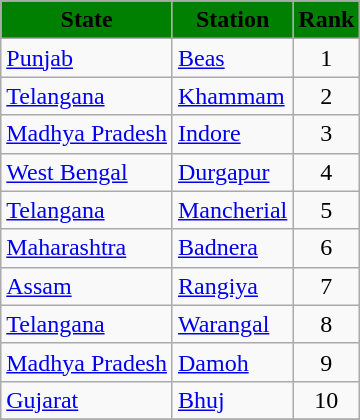<table class="wikitable plainrowheaders unsortable">
<tr>
<th scope="col" colspan="1" style="background:green; width:250px, text-align:center">State</th>
<th scope="col" colspan="1" style="background:green; width:250px, text-align:center">Station</th>
<th scope="col" colspan="1" style="background:green; width:50px, text-align:center">Rank</th>
</tr>
<tr>
<td style="text-align:left"><a href='#'>Punjab</a></td>
<td style="text-align:left"><a href='#'>Beas</a></td>
<td style="text-align:center">1</td>
</tr>
<tr>
<td style="text-align:left"><a href='#'>Telangana</a></td>
<td style="text-align:left"><a href='#'>Khammam</a></td>
<td style="text-align:center">2</td>
</tr>
<tr>
<td style="text-align:left"><a href='#'>Madhya Pradesh</a></td>
<td style="text-align:left"><a href='#'>Indore</a></td>
<td style="text-align:center">3</td>
</tr>
<tr>
<td style="text-align:left"><a href='#'>West Bengal</a></td>
<td style="text-align:left"><a href='#'>Durgapur</a></td>
<td style="text-align:center">4</td>
</tr>
<tr>
<td style="text-align:left"><a href='#'>Telangana</a></td>
<td style="text-align:left"><a href='#'>Mancherial</a></td>
<td style="text-align:center">5</td>
</tr>
<tr>
<td style="text-align:left"><a href='#'>Maharashtra</a></td>
<td style="text-align:left"><a href='#'>Badnera</a></td>
<td style="text-align:center">6</td>
</tr>
<tr>
<td style="text-align:left"><a href='#'>Assam</a></td>
<td style="text-align:left"><a href='#'>Rangiya</a></td>
<td style="text-align:center">7</td>
</tr>
<tr>
<td style="text-align:left"><a href='#'>Telangana</a></td>
<td style="text-align:left"><a href='#'>Warangal</a></td>
<td style="text-align:center">8</td>
</tr>
<tr>
<td style="text-align:left"><a href='#'>Madhya Pradesh</a></td>
<td style="text-align:left"><a href='#'>Damoh</a></td>
<td style="text-align:center">9</td>
</tr>
<tr>
<td style="text-align:left"><a href='#'>Gujarat</a></td>
<td style="text-align:left"><a href='#'>Bhuj</a></td>
<td style="text-align:center">10</td>
</tr>
<tr>
</tr>
</table>
